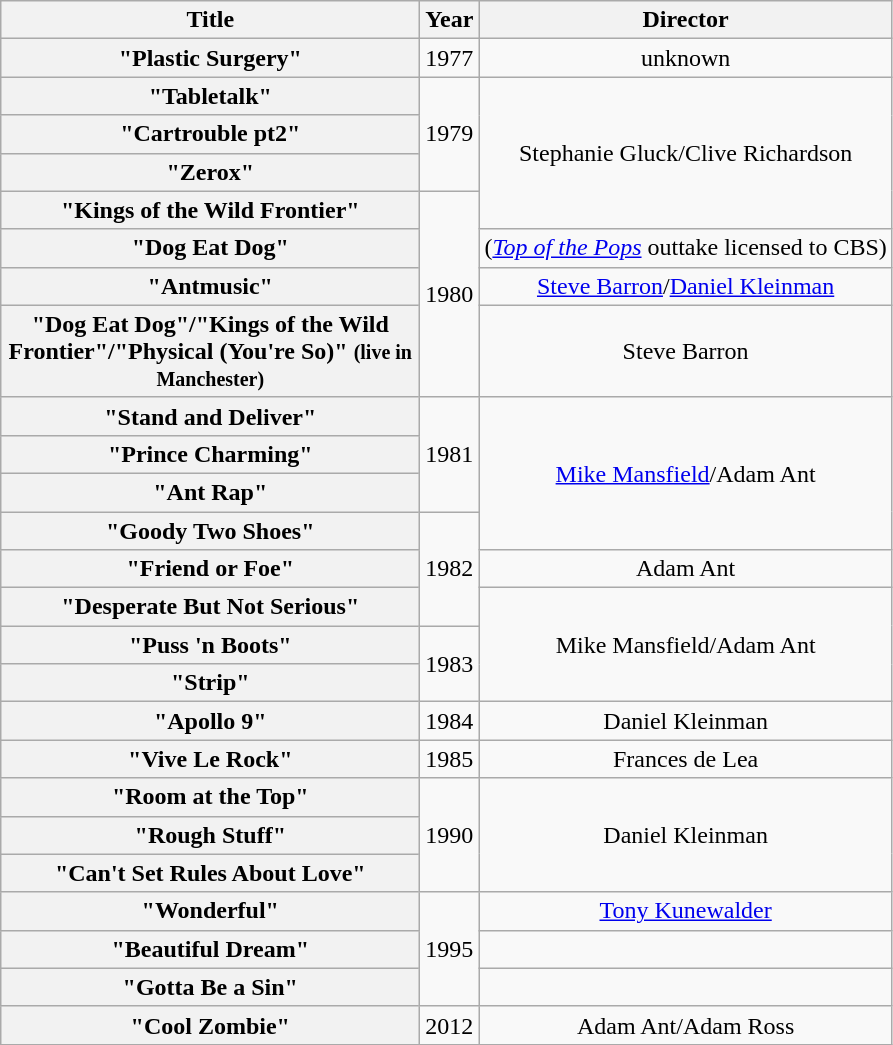<table class="wikitable plainrowheaders" style="text-align:center;">
<tr>
<th scope="col" style="width:17em;">Title</th>
<th scope="col" style="width:2em;">Year</th>
<th>Director</th>
</tr>
<tr>
<th scope="row">"Plastic Surgery" </th>
<td>1977</td>
<td>unknown</td>
</tr>
<tr>
<th scope="row">"Tabletalk" </th>
<td rowspan="3">1979</td>
<td rowspan="4">Stephanie Gluck/Clive Richardson</td>
</tr>
<tr>
<th scope="row">"Cartrouble pt2"</th>
</tr>
<tr>
<th scope="row">"Zerox" </th>
</tr>
<tr>
<th scope="row">"Kings of the Wild Frontier" </th>
<td rowspan="4">1980</td>
</tr>
<tr>
<th scope="row">"Dog Eat Dog" </th>
<td>(<em><a href='#'>Top of the Pops</a></em> outtake licensed to CBS)</td>
</tr>
<tr>
<th scope="row">"Antmusic"</th>
<td><a href='#'>Steve Barron</a>/<a href='#'>Daniel Kleinman</a></td>
</tr>
<tr>
<th scope="row">"Dog Eat Dog"/"Kings of the Wild Frontier"/"Physical (You're So)" <small>(live in Manchester)</small> </th>
<td>Steve Barron</td>
</tr>
<tr>
<th scope="row">"Stand and Deliver"</th>
<td rowspan="3">1981</td>
<td rowspan="4"><a href='#'>Mike Mansfield</a>/Adam Ant</td>
</tr>
<tr>
<th scope="row">"Prince Charming"</th>
</tr>
<tr>
<th scope="row">"Ant Rap"</th>
</tr>
<tr>
<th scope="row">"Goody Two Shoes"</th>
<td rowspan="3">1982</td>
</tr>
<tr>
<th scope="row">"Friend or Foe" </th>
<td>Adam Ant</td>
</tr>
<tr>
<th scope="row">"Desperate But Not Serious"</th>
<td rowspan="3">Mike Mansfield/Adam Ant</td>
</tr>
<tr>
<th scope="row">"Puss 'n Boots"</th>
<td rowspan="2">1983</td>
</tr>
<tr>
<th scope="row">"Strip"</th>
</tr>
<tr>
<th scope="row">"Apollo 9"</th>
<td>1984</td>
<td>Daniel Kleinman</td>
</tr>
<tr>
<th scope="row">"Vive Le Rock"</th>
<td>1985</td>
<td>Frances de Lea</td>
</tr>
<tr>
<th scope="row">"Room at the Top"</th>
<td rowspan="3">1990</td>
<td rowspan="3">Daniel Kleinman</td>
</tr>
<tr>
<th scope="row">"Rough Stuff"</th>
</tr>
<tr>
<th scope="row">"Can't Set Rules About Love"</th>
</tr>
<tr>
<th scope="row">"Wonderful"</th>
<td rowspan="3">1995</td>
<td><a href='#'>Tony Kunewalder</a></td>
</tr>
<tr>
<th scope="row">"Beautiful Dream"</th>
<td></td>
</tr>
<tr>
<th scope="row">"Gotta Be a Sin"</th>
<td></td>
</tr>
<tr>
<th scope="row">"Cool Zombie"</th>
<td>2012</td>
<td>Adam Ant/Adam Ross</td>
</tr>
</table>
